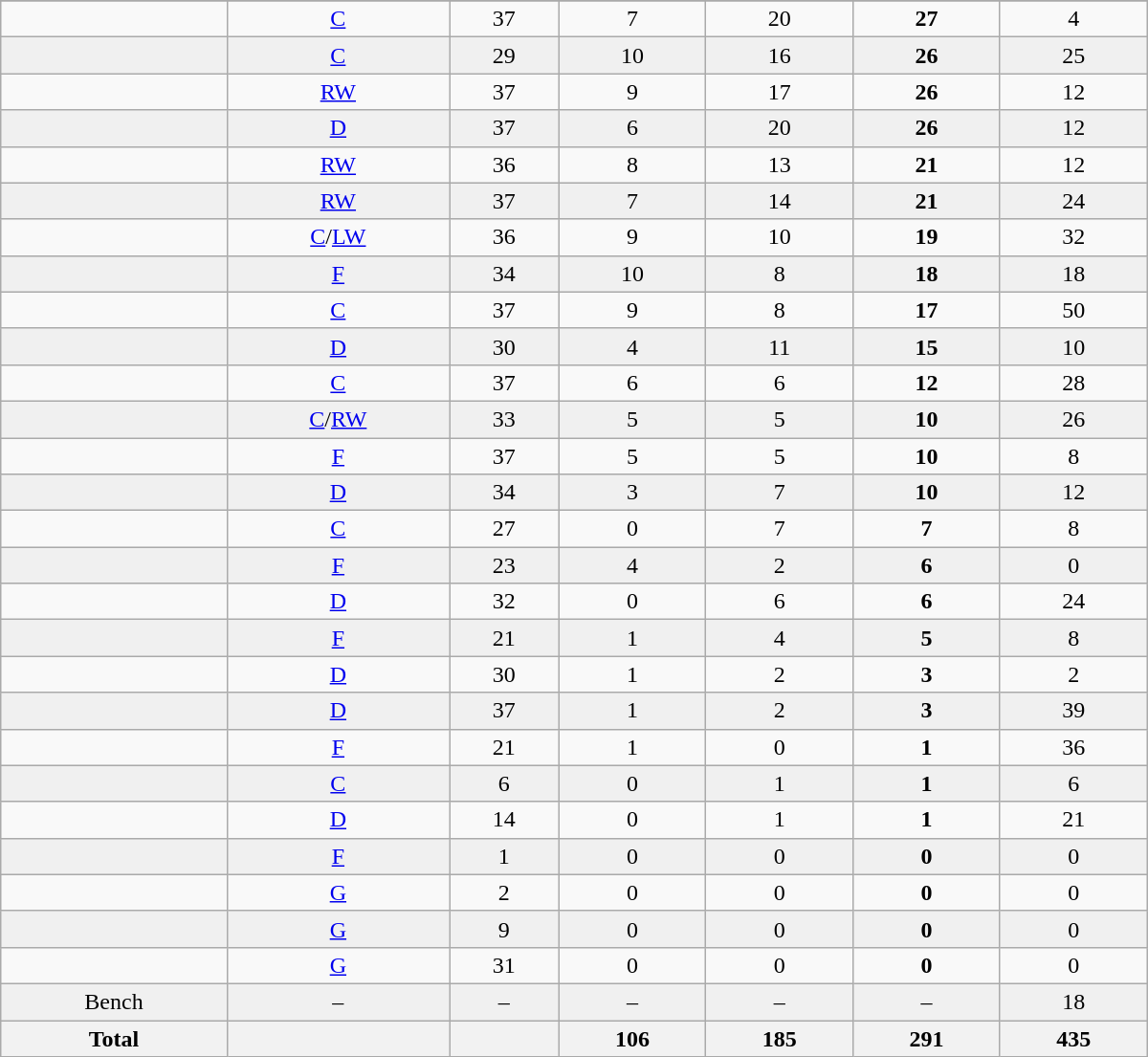<table class="wikitable sortable" width=800>
<tr align="center">
</tr>
<tr align="center" bgcolor="">
<td></td>
<td><a href='#'>C</a></td>
<td>37</td>
<td>7</td>
<td>20</td>
<td><strong>27</strong></td>
<td>4</td>
</tr>
<tr align="center" bgcolor="f0f0f0">
<td></td>
<td><a href='#'>C</a></td>
<td>29</td>
<td>10</td>
<td>16</td>
<td><strong>26</strong></td>
<td>25</td>
</tr>
<tr align="center" bgcolor="">
<td></td>
<td><a href='#'>RW</a></td>
<td>37</td>
<td>9</td>
<td>17</td>
<td><strong>26</strong></td>
<td>12</td>
</tr>
<tr align="center" bgcolor="f0f0f0">
<td></td>
<td><a href='#'>D</a></td>
<td>37</td>
<td>6</td>
<td>20</td>
<td><strong>26</strong></td>
<td>12</td>
</tr>
<tr align="center" bgcolor="">
<td></td>
<td><a href='#'>RW</a></td>
<td>36</td>
<td>8</td>
<td>13</td>
<td><strong>21</strong></td>
<td>12</td>
</tr>
<tr align="center" bgcolor="f0f0f0">
<td></td>
<td><a href='#'>RW</a></td>
<td>37</td>
<td>7</td>
<td>14</td>
<td><strong>21</strong></td>
<td>24</td>
</tr>
<tr align="center" bgcolor="">
<td></td>
<td><a href='#'>C</a>/<a href='#'>LW</a></td>
<td>36</td>
<td>9</td>
<td>10</td>
<td><strong>19</strong></td>
<td>32</td>
</tr>
<tr align="center" bgcolor="f0f0f0">
<td></td>
<td><a href='#'>F</a></td>
<td>34</td>
<td>10</td>
<td>8</td>
<td><strong>18</strong></td>
<td>18</td>
</tr>
<tr align="center" bgcolor="">
<td></td>
<td><a href='#'>C</a></td>
<td>37</td>
<td>9</td>
<td>8</td>
<td><strong>17</strong></td>
<td>50</td>
</tr>
<tr align="center" bgcolor="f0f0f0">
<td></td>
<td><a href='#'>D</a></td>
<td>30</td>
<td>4</td>
<td>11</td>
<td><strong>15</strong></td>
<td>10</td>
</tr>
<tr align="center" bgcolor="">
<td></td>
<td><a href='#'>C</a></td>
<td>37</td>
<td>6</td>
<td>6</td>
<td><strong>12</strong></td>
<td>28</td>
</tr>
<tr align="center" bgcolor="f0f0f0">
<td></td>
<td><a href='#'>C</a>/<a href='#'>RW</a></td>
<td>33</td>
<td>5</td>
<td>5</td>
<td><strong>10</strong></td>
<td>26</td>
</tr>
<tr align="center" bgcolor="">
<td></td>
<td><a href='#'>F</a></td>
<td>37</td>
<td>5</td>
<td>5</td>
<td><strong>10</strong></td>
<td>8</td>
</tr>
<tr align="center" bgcolor="f0f0f0">
<td></td>
<td><a href='#'>D</a></td>
<td>34</td>
<td>3</td>
<td>7</td>
<td><strong>10</strong></td>
<td>12</td>
</tr>
<tr align="center" bgcolor="">
<td></td>
<td><a href='#'>C</a></td>
<td>27</td>
<td>0</td>
<td>7</td>
<td><strong>7</strong></td>
<td>8</td>
</tr>
<tr align="center" bgcolor="f0f0f0">
<td></td>
<td><a href='#'>F</a></td>
<td>23</td>
<td>4</td>
<td>2</td>
<td><strong>6</strong></td>
<td>0</td>
</tr>
<tr align="center" bgcolor="">
<td></td>
<td><a href='#'>D</a></td>
<td>32</td>
<td>0</td>
<td>6</td>
<td><strong>6</strong></td>
<td>24</td>
</tr>
<tr align="center" bgcolor="f0f0f0">
<td></td>
<td><a href='#'>F</a></td>
<td>21</td>
<td>1</td>
<td>4</td>
<td><strong>5</strong></td>
<td>8</td>
</tr>
<tr align="center" bgcolor="">
<td></td>
<td><a href='#'>D</a></td>
<td>30</td>
<td>1</td>
<td>2</td>
<td><strong>3</strong></td>
<td>2</td>
</tr>
<tr align="center" bgcolor="f0f0f0">
<td></td>
<td><a href='#'>D</a></td>
<td>37</td>
<td>1</td>
<td>2</td>
<td><strong>3</strong></td>
<td>39</td>
</tr>
<tr align="center" bgcolor="">
<td></td>
<td><a href='#'>F</a></td>
<td>21</td>
<td>1</td>
<td>0</td>
<td><strong>1</strong></td>
<td>36</td>
</tr>
<tr align="center" bgcolor="f0f0f0">
<td></td>
<td><a href='#'>C</a></td>
<td>6</td>
<td>0</td>
<td>1</td>
<td><strong>1</strong></td>
<td>6</td>
</tr>
<tr align="center" bgcolor="">
<td></td>
<td><a href='#'>D</a></td>
<td>14</td>
<td>0</td>
<td>1</td>
<td><strong>1</strong></td>
<td>21</td>
</tr>
<tr align="center" bgcolor="f0f0f0">
<td></td>
<td><a href='#'>F</a></td>
<td>1</td>
<td>0</td>
<td>0</td>
<td><strong>0</strong></td>
<td>0</td>
</tr>
<tr align="center" bgcolor="">
<td></td>
<td><a href='#'>G</a></td>
<td>2</td>
<td>0</td>
<td>0</td>
<td><strong>0</strong></td>
<td>0</td>
</tr>
<tr align="center" bgcolor="f0f0f0">
<td></td>
<td><a href='#'>G</a></td>
<td>9</td>
<td>0</td>
<td>0</td>
<td><strong>0</strong></td>
<td>0</td>
</tr>
<tr align="center" bgcolor="">
<td></td>
<td><a href='#'>G</a></td>
<td>31</td>
<td>0</td>
<td>0</td>
<td><strong>0</strong></td>
<td>0</td>
</tr>
<tr align="center" bgcolor="f0f0f0">
<td>Bench</td>
<td>–</td>
<td>–</td>
<td>–</td>
<td>–</td>
<td>–</td>
<td>18</td>
</tr>
<tr>
<th>Total</th>
<th></th>
<th></th>
<th>106</th>
<th>185</th>
<th>291</th>
<th>435</th>
</tr>
</table>
